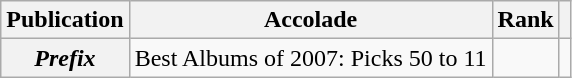<table class="wikitable sortable plainrowheaders">
<tr>
<th scope="col">Publication</th>
<th scope="col">Accolade</th>
<th scope="col">Rank</th>
<th scope="col" class="unsortable"></th>
</tr>
<tr>
<th scope="row"><em>Prefix</em></th>
<td>Best Albums of 2007: Picks 50 to 11</td>
<td></td>
<td></td>
</tr>
</table>
